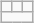<table style="float:right; margin: 0em 0em 1em 1em ">
<tr>
<td><br><table class=wikitable style="font-size:90%;">
<tr>
<td></td>
<td></td>
<td></td>
</tr>
<tr>
<td colspan=3></td>
</tr>
</table>
</td>
</tr>
</table>
